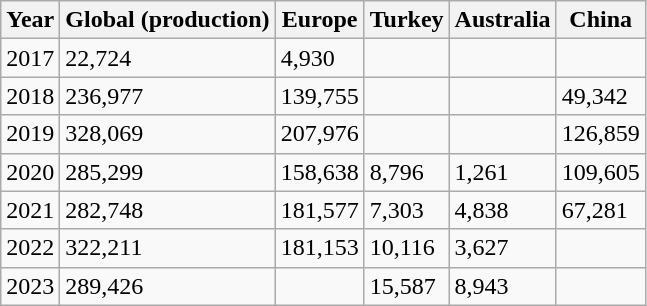<table class="wikitable">
<tr>
<th>Year</th>
<th>Global (production)</th>
<th>Europe</th>
<th>Turkey</th>
<th>Australia</th>
<th>China</th>
</tr>
<tr>
<td>2017</td>
<td>22,724</td>
<td>4,930</td>
<td></td>
<td></td>
<td></td>
</tr>
<tr>
<td>2018</td>
<td>236,977</td>
<td>139,755</td>
<td></td>
<td></td>
<td>49,342</td>
</tr>
<tr>
<td>2019</td>
<td>328,069</td>
<td>207,976</td>
<td></td>
<td></td>
<td>126,859</td>
</tr>
<tr>
<td>2020</td>
<td>285,299</td>
<td>158,638</td>
<td>8,796</td>
<td>1,261</td>
<td>109,605</td>
</tr>
<tr>
<td>2021</td>
<td>282,748</td>
<td>181,577</td>
<td>7,303</td>
<td>4,838</td>
<td>67,281</td>
</tr>
<tr>
<td>2022</td>
<td>322,211</td>
<td>181,153</td>
<td>10,116</td>
<td>3,627</td>
<td></td>
</tr>
<tr>
<td>2023</td>
<td>289,426</td>
<td></td>
<td>15,587</td>
<td>8,943</td>
<td></td>
</tr>
</table>
